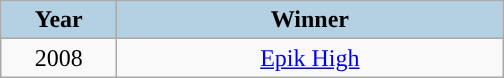<table class="wikitable" style="text-align: center">
<tr>
<th width="70" style="background:#b3d1e3;">Year</th>
<th width="250" style="background:#b3d1e3;">Winner</th>
</tr>
<tr>
<td>2008</td>
<td><a href='#'>Epik High</a></td>
</tr>
</table>
